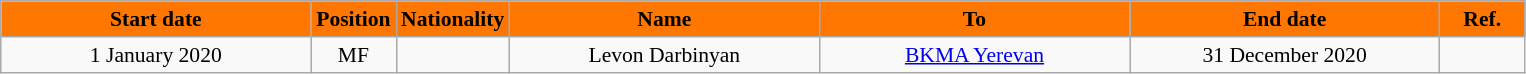<table class="wikitable"  style="text-align:center; font-size:90%; ">
<tr>
<th style="background:#FF7700; color:#000000; width:200px;">Start date</th>
<th style="background:#FF7700; color:#000000; width:50px;">Position</th>
<th style="background:#FF7700; color:#000000; width:50px;">Nationality</th>
<th style="background:#FF7700; color:#000000; width:200px;">Name</th>
<th style="background:#FF7700; color:#000000; width:200px;">To</th>
<th style="background:#FF7700; color:#000000; width:200px;">End date</th>
<th style="background:#FF7700; color:#000000; width:50px;">Ref.</th>
</tr>
<tr>
<td>1 January 2020</td>
<td>MF</td>
<td></td>
<td>Levon Darbinyan</td>
<td><a href='#'>BKMA Yerevan</a></td>
<td>31 December 2020</td>
<td></td>
</tr>
</table>
